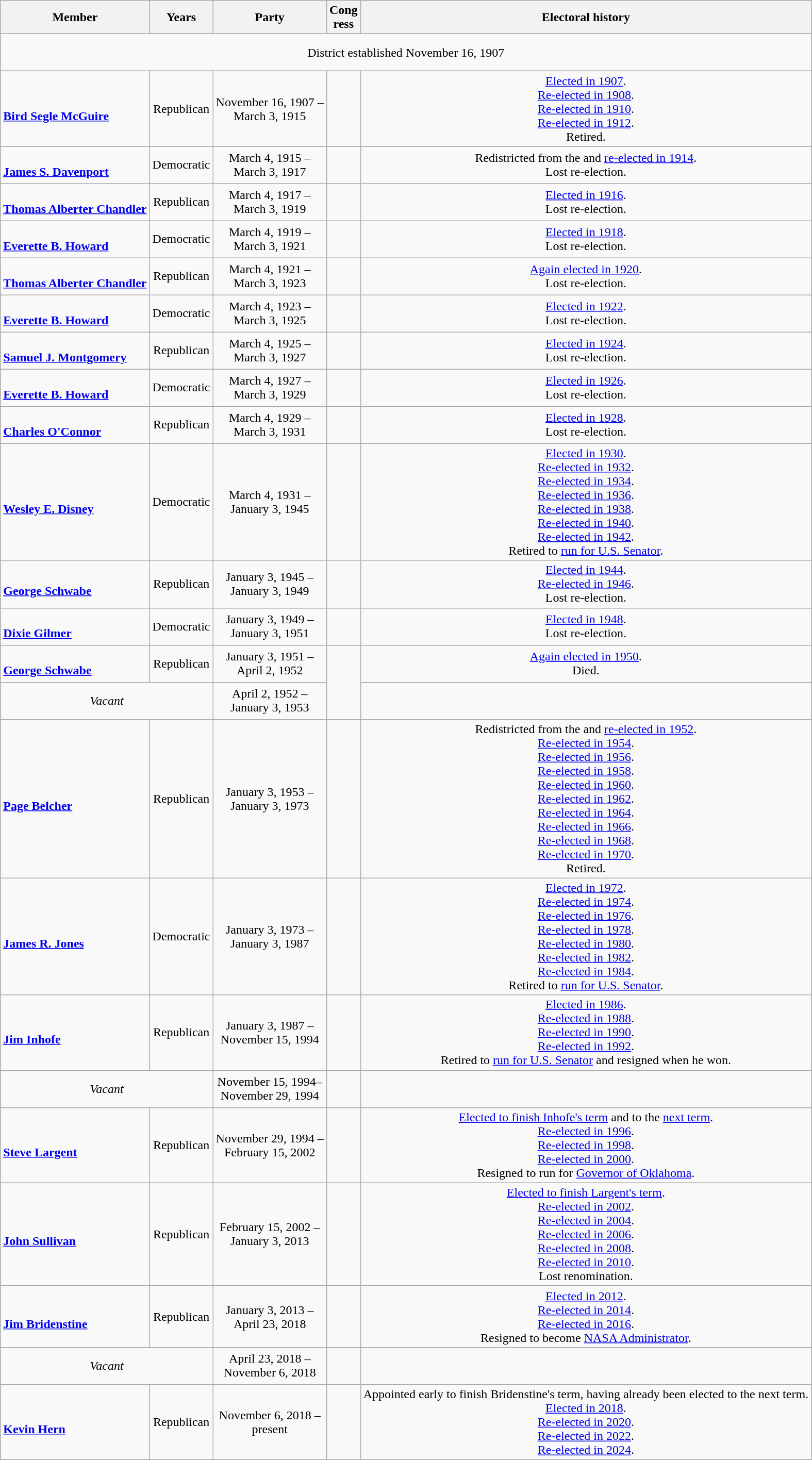<table class=wikitable style="text-align:center">
<tr>
<th>Member</th>
<th>Years</th>
<th>Party</th>
<th>Cong<br>ress</th>
<th>Electoral history</th>
</tr>
<tr style="height:3em">
<td colspan=5>District established November 16, 1907</td>
</tr>
<tr style="height:3em">
<td align=left><br><strong><a href='#'>Bird Segle McGuire</a></strong><br></td>
<td>Republican</td>
<td nowrap>November 16, 1907 –<br>March 3, 1915</td>
<td></td>
<td><a href='#'>Elected in 1907</a>.<br><a href='#'>Re-elected in 1908</a>.<br><a href='#'>Re-elected in 1910</a>.<br><a href='#'>Re-elected in 1912</a>.<br>Retired.</td>
</tr>
<tr style="height:3em">
<td align=left><br><strong><a href='#'>James S. Davenport</a></strong><br></td>
<td>Democratic</td>
<td nowrap>March 4, 1915 –<br>March 3, 1917</td>
<td></td>
<td>Redistricted from the  and <a href='#'>re-elected in 1914</a>.<br>Lost re-election.</td>
</tr>
<tr style="height:3em">
<td align=left><br><strong><a href='#'>Thomas Alberter Chandler</a></strong><br></td>
<td>Republican</td>
<td nowrap>March 4, 1917 –<br>March 3, 1919</td>
<td></td>
<td><a href='#'>Elected in 1916</a>.<br>Lost re-election.</td>
</tr>
<tr style="height:3em">
<td align=left><br><strong><a href='#'>Everette B. Howard</a></strong><br></td>
<td>Democratic</td>
<td nowrap>March 4, 1919 –<br>March 3, 1921</td>
<td></td>
<td><a href='#'>Elected in 1918</a>.<br>Lost re-election.</td>
</tr>
<tr style="height:3em">
<td align=left><br><strong><a href='#'>Thomas Alberter Chandler</a></strong><br></td>
<td>Republican</td>
<td nowrap>March 4, 1921 –<br>March 3, 1923</td>
<td></td>
<td><a href='#'>Again elected in 1920</a>.<br>Lost re-election.</td>
</tr>
<tr style="height:3em">
<td align=left><br><strong><a href='#'>Everette B. Howard</a></strong><br></td>
<td>Democratic</td>
<td nowrap>March 4, 1923 –<br>March 3, 1925</td>
<td></td>
<td><a href='#'>Elected in 1922</a>.<br>Lost re-election.</td>
</tr>
<tr style="height:3em">
<td align=left><br><strong><a href='#'>Samuel J. Montgomery</a></strong><br></td>
<td>Republican</td>
<td nowrap>March 4, 1925 –<br>March 3, 1927</td>
<td></td>
<td><a href='#'>Elected in 1924</a>.<br>Lost re-election.</td>
</tr>
<tr style="height:3em">
<td align=left><br><strong><a href='#'>Everette B. Howard</a></strong><br></td>
<td>Democratic</td>
<td nowrap>March 4, 1927 –<br>March 3, 1929</td>
<td></td>
<td><a href='#'>Elected in 1926</a>.<br>Lost re-election.</td>
</tr>
<tr style="height:3em">
<td align=left><br><strong><a href='#'>Charles O'Connor</a></strong><br></td>
<td>Republican</td>
<td nowrap>March 4, 1929 –<br>March 3, 1931</td>
<td></td>
<td><a href='#'>Elected in 1928</a>.<br>Lost re-election.</td>
</tr>
<tr style="height:3em">
<td align=left><br><strong><a href='#'>Wesley E. Disney</a></strong><br></td>
<td>Democratic</td>
<td nowrap>March 4, 1931 –<br>January 3, 1945</td>
<td></td>
<td><a href='#'>Elected in 1930</a>.<br><a href='#'>Re-elected in 1932</a>.<br><a href='#'>Re-elected in 1934</a>.<br><a href='#'>Re-elected in 1936</a>.<br><a href='#'>Re-elected in 1938</a>.<br><a href='#'>Re-elected in 1940</a>.<br><a href='#'>Re-elected in 1942</a>.<br>Retired to <a href='#'>run for U.S. Senator</a>.</td>
</tr>
<tr style="height:3em">
<td align=left><br><strong><a href='#'>George Schwabe</a></strong><br></td>
<td>Republican</td>
<td nowrap>January 3, 1945 –<br>January 3, 1949</td>
<td></td>
<td><a href='#'>Elected in 1944</a>.<br><a href='#'>Re-elected in 1946</a>.<br>Lost re-election.</td>
</tr>
<tr style="height:3em">
<td align=left><br><strong><a href='#'>Dixie Gilmer</a></strong><br></td>
<td>Democratic</td>
<td nowrap>January 3, 1949 –<br>January 3, 1951</td>
<td></td>
<td><a href='#'>Elected in 1948</a>.<br>Lost re-election.</td>
</tr>
<tr style="height:3em">
<td align=left><br><strong><a href='#'>George Schwabe</a></strong><br></td>
<td>Republican</td>
<td nowrap>January 3, 1951 –<br>April 2, 1952</td>
<td rowspan=2></td>
<td><a href='#'>Again elected in 1950</a>.<br>Died.</td>
</tr>
<tr style="height:3em">
<td colspan=2><em>Vacant</em></td>
<td nowrap>April 2, 1952 –<br>January 3, 1953</td>
<td></td>
</tr>
<tr style="height:3em">
<td align=left><br><strong><a href='#'>Page Belcher</a></strong><br></td>
<td>Republican</td>
<td nowrap>January 3, 1953 –<br>January 3, 1973</td>
<td></td>
<td>Redistricted from the  and <a href='#'>re-elected in 1952</a>.<br><a href='#'>Re-elected in 1954</a>.<br><a href='#'>Re-elected in 1956</a>.<br><a href='#'>Re-elected in 1958</a>.<br><a href='#'>Re-elected in 1960</a>.<br><a href='#'>Re-elected in 1962</a>.<br><a href='#'>Re-elected in 1964</a>.<br><a href='#'>Re-elected in 1966</a>.<br><a href='#'>Re-elected in 1968</a>.<br><a href='#'>Re-elected in 1970</a>.<br>Retired.</td>
</tr>
<tr style="height:3em">
<td align=left><br><strong><a href='#'>James R. Jones</a></strong><br></td>
<td>Democratic</td>
<td nowrap>January 3, 1973 –<br>January 3, 1987</td>
<td></td>
<td><a href='#'>Elected in 1972</a>.<br><a href='#'>Re-elected in 1974</a>.<br><a href='#'>Re-elected in 1976</a>.<br><a href='#'>Re-elected in 1978</a>.<br><a href='#'>Re-elected in 1980</a>.<br><a href='#'>Re-elected in 1982</a>.<br><a href='#'>Re-elected in 1984</a>.<br>Retired to <a href='#'>run for U.S. Senator</a>.</td>
</tr>
<tr style="height:3em">
<td align=left><br><strong><a href='#'>Jim Inhofe</a></strong><br></td>
<td>Republican</td>
<td nowrap>January 3, 1987 –<br>November 15, 1994</td>
<td></td>
<td><a href='#'>Elected in 1986</a>.<br><a href='#'>Re-elected in 1988</a>.<br><a href='#'>Re-elected in 1990</a>.<br><a href='#'>Re-elected in 1992</a>.<br>Retired to <a href='#'>run for U.S. Senator</a> and resigned when he won.</td>
</tr>
<tr style="height:3em">
<td colspan=2><em>Vacant</em></td>
<td nowrap>November 15, 1994–<br>November 29, 1994</td>
<td></td>
<td></td>
</tr>
<tr style="height:3em">
<td align=left><br><strong><a href='#'>Steve Largent</a></strong><br></td>
<td>Republican</td>
<td nowrap>November 29, 1994 –<br>February 15, 2002</td>
<td></td>
<td><a href='#'>Elected to finish Inhofe's term</a> and to the <a href='#'>next term</a>.<br><a href='#'>Re-elected in 1996</a>.<br><a href='#'>Re-elected in 1998</a>.<br><a href='#'>Re-elected in 2000</a>.<br>Resigned to run for <a href='#'>Governor of Oklahoma</a>.</td>
</tr>
<tr style="height:3em">
<td align=left><br><strong><a href='#'>John Sullivan</a></strong><br></td>
<td>Republican</td>
<td nowrap>February 15, 2002 –<br>January 3, 2013</td>
<td></td>
<td><a href='#'>Elected to finish Largent's term</a>.<br><a href='#'>Re-elected in 2002</a>.<br><a href='#'>Re-elected in 2004</a>.<br><a href='#'>Re-elected in 2006</a>.<br><a href='#'>Re-elected in 2008</a>.<br><a href='#'>Re-elected in 2010</a>.<br>Lost renomination.</td>
</tr>
<tr style="height:3em">
<td align=left><br><strong><a href='#'>Jim Bridenstine</a></strong><br></td>
<td>Republican</td>
<td nowrap>January 3, 2013 –<br>April 23, 2018</td>
<td></td>
<td><a href='#'>Elected in 2012</a>.<br><a href='#'>Re-elected in 2014</a>.<br><a href='#'>Re-elected in 2016</a>.<br>Resigned to become <a href='#'>NASA Administrator</a>.</td>
</tr>
<tr style="height:3em">
<td colspan=2><em>Vacant</em></td>
<td nowrap>April 23, 2018 –<br>November 6, 2018</td>
<td></td>
<td></td>
</tr>
<tr style="height:3em">
<td align=left><br><strong><a href='#'>Kevin Hern</a></strong><br></td>
<td>Republican</td>
<td nowrap>November 6, 2018 –<br>present</td>
<td></td>
<td>Appointed early to finish Bridenstine's term, having already been elected to the next term.<br><a href='#'>Elected in 2018</a>.<br><a href='#'>Re-elected in 2020</a>.<br><a href='#'>Re-elected in 2022</a>.<br><a href='#'>Re-elected in 2024</a>.</td>
</tr>
</table>
